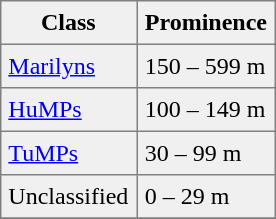<table border=1 cellspacing=0 cellpadding=5 style="border-collapse: collapse; background:#f0f0f0; float: right;">
<tr>
<th>Class</th>
<th>Prominence</th>
</tr>
<tr>
<td><a href='#'>Marilyns</a></td>
<td>150 – 599 m</td>
</tr>
<tr>
<td><a href='#'>HuMPs</a></td>
<td>100 – 149 m</td>
</tr>
<tr>
<td><a href='#'>TuMPs</a></td>
<td>30 – 99 m</td>
</tr>
<tr>
<td>Unclassified</td>
<td>0 – 29 m</td>
</tr>
<tr>
</tr>
</table>
